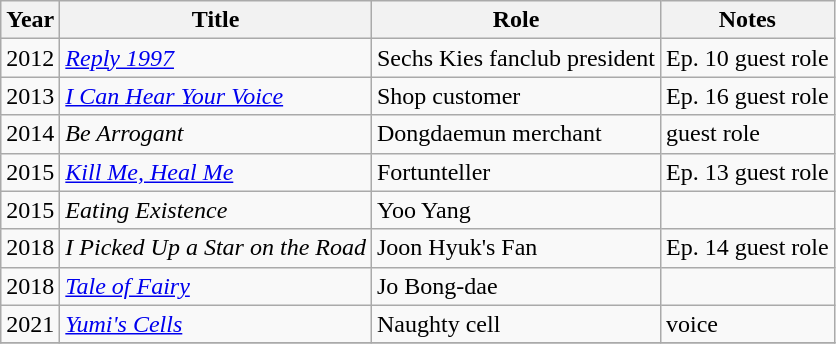<table class="wikitable sortable">
<tr>
<th>Year</th>
<th>Title</th>
<th>Role</th>
<th class="unsortable">Notes</th>
</tr>
<tr>
<td>2012</td>
<td><em><a href='#'>Reply 1997</a></em></td>
<td>Sechs Kies fanclub president</td>
<td>Ep. 10 guest role</td>
</tr>
<tr>
<td>2013</td>
<td><em><a href='#'>I Can Hear Your Voice</a></em></td>
<td>Shop customer</td>
<td>Ep. 16 guest role</td>
</tr>
<tr>
<td>2014</td>
<td><em>Be Arrogant</em></td>
<td>Dongdaemun merchant</td>
<td>guest role</td>
</tr>
<tr>
<td>2015</td>
<td><em><a href='#'>Kill Me, Heal Me</a></em></td>
<td>Fortunteller</td>
<td>Ep. 13 guest role</td>
</tr>
<tr>
<td>2015</td>
<td><em>Eating Existence</em></td>
<td>Yoo Yang</td>
<td></td>
</tr>
<tr>
<td>2018</td>
<td><em>I Picked Up a Star on the Road</em></td>
<td>Joon Hyuk's Fan</td>
<td>Ep. 14 guest role</td>
</tr>
<tr>
<td>2018</td>
<td><em><a href='#'>Tale of Fairy</a></em></td>
<td>Jo Bong-dae</td>
<td></td>
</tr>
<tr>
<td>2021</td>
<td><em><a href='#'>Yumi's Cells</a></em></td>
<td>Naughty cell</td>
<td>voice</td>
</tr>
<tr>
</tr>
</table>
